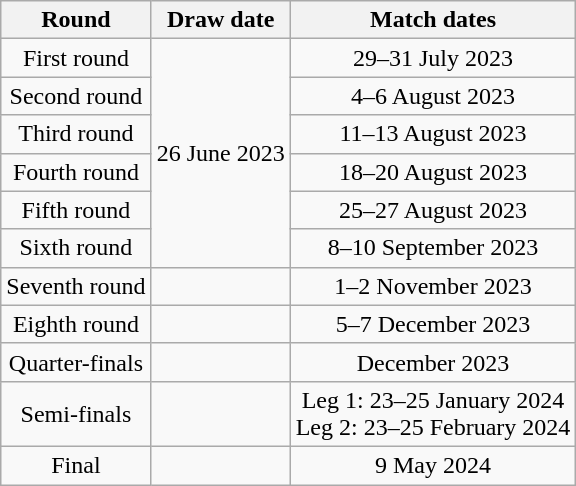<table class="wikitable" style="text-align:center">
<tr>
<th>Round</th>
<th>Draw date</th>
<th>Match dates</th>
</tr>
<tr>
<td>First round</td>
<td rowspan=6>26 June 2023</td>
<td>29–31 July 2023</td>
</tr>
<tr>
<td>Second round</td>
<td>4–6 August 2023</td>
</tr>
<tr>
<td>Third round</td>
<td>11–13 August 2023</td>
</tr>
<tr>
<td>Fourth round</td>
<td>18–20 August 2023</td>
</tr>
<tr>
<td>Fifth round</td>
<td>25–27 August 2023</td>
</tr>
<tr>
<td>Sixth round</td>
<td>8–10 September 2023</td>
</tr>
<tr>
<td>Seventh round</td>
<td></td>
<td>1–2 November 2023</td>
</tr>
<tr>
<td>Eighth round</td>
<td></td>
<td>5–7 December 2023</td>
</tr>
<tr>
<td>Quarter-finals</td>
<td></td>
<td>December 2023</td>
</tr>
<tr>
<td>Semi-finals</td>
<td></td>
<td>Leg 1: 23–25 January 2024<br>Leg 2: 23–25 February 2024</td>
</tr>
<tr>
<td>Final</td>
<td></td>
<td>9 May 2024</td>
</tr>
</table>
